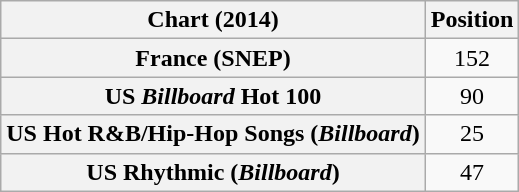<table class="wikitable sortable plainrowheaders" style="text-align:center">
<tr>
<th scope="col">Chart (2014)</th>
<th scope="col">Position</th>
</tr>
<tr>
<th scope="row">France (SNEP)</th>
<td>152</td>
</tr>
<tr>
<th scope="row">US <em>Billboard</em> Hot 100</th>
<td>90</td>
</tr>
<tr>
<th scope="row">US Hot R&B/Hip-Hop Songs (<em>Billboard</em>)</th>
<td>25</td>
</tr>
<tr>
<th scope="row">US Rhythmic (<em>Billboard</em>)</th>
<td>47</td>
</tr>
</table>
